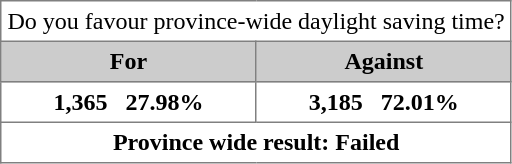<table border="1" cellpadding="4" cellspacing="0" style="border-collapse: collapse">
<tr>
<td colspan="4">Do you favour province-wide daylight saving time?</td>
</tr>
<tr bgcolor="CCCCCC">
<td align="center"><strong>For</strong></td>
<td align="center"><strong>Against</strong></td>
</tr>
<tr>
<td align="center"><strong>1,365   27.98%</strong></td>
<td align="center"><strong>3,185   72.01%</strong></td>
</tr>
<tr>
<td align="center" colspan="2"><strong>Province wide result: Failed</strong></td>
</tr>
</table>
